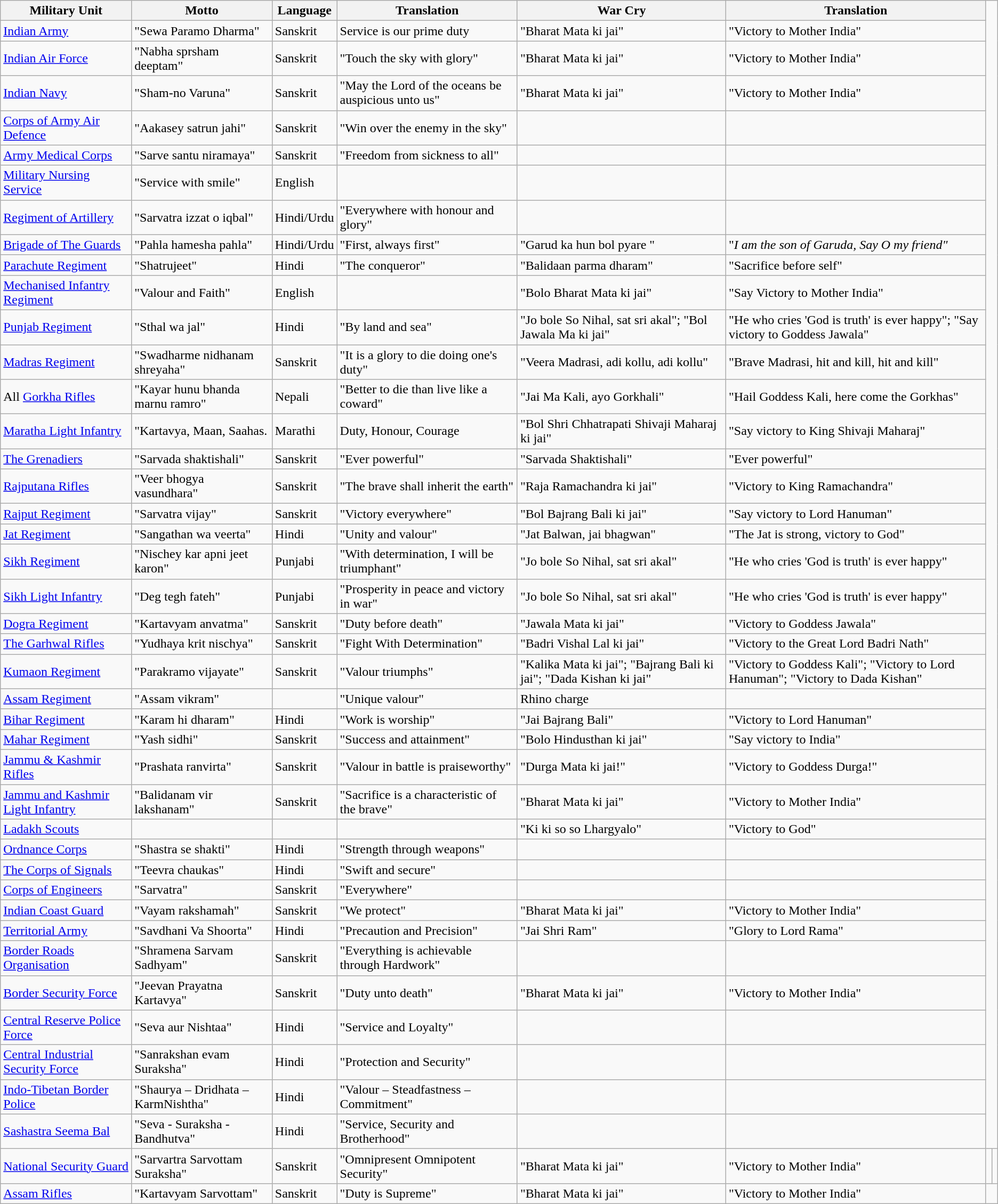<table class="wikitable">
<tr>
<th>Military Unit</th>
<th>Motto</th>
<th>Language</th>
<th>Translation</th>
<th>War Cry</th>
<th>Translation</th>
</tr>
<tr>
<td><a href='#'>Indian Army</a></td>
<td>"Sewa Paramo Dharma"</td>
<td>Sanskrit</td>
<td>Service is our prime duty</td>
<td>"Bharat Mata ki jai"</td>
<td>"Victory to Mother India"</td>
</tr>
<tr>
<td><a href='#'>Indian Air Force</a></td>
<td>"Nabha sprsham deeptam"</td>
<td>Sanskrit</td>
<td>"Touch the sky with glory"</td>
<td>"Bharat Mata ki jai"</td>
<td>"Victory to Mother India"</td>
</tr>
<tr>
<td><a href='#'>Indian Navy</a></td>
<td>"Sham-no Varuna"</td>
<td>Sanskrit</td>
<td>"May the Lord of the oceans be auspicious unto us"</td>
<td>"Bharat Mata ki jai"</td>
<td>"Victory to Mother India"</td>
</tr>
<tr>
<td><a href='#'>Corps of Army Air Defence</a></td>
<td>"Aakasey satrun jahi"</td>
<td>Sanskrit</td>
<td>"Win over the enemy in the sky"</td>
<td></td>
<td></td>
</tr>
<tr>
<td><a href='#'>Army Medical Corps</a></td>
<td>"Sarve santu niramaya"</td>
<td>Sanskrit</td>
<td>"Freedom from sickness to all"</td>
<td></td>
<td></td>
</tr>
<tr>
<td><a href='#'>Military Nursing Service</a></td>
<td>"Service with smile"</td>
<td>English</td>
<td></td>
<td></td>
<td></td>
</tr>
<tr>
<td><a href='#'>Regiment of Artillery</a></td>
<td>"Sarvatra izzat o iqbal"</td>
<td>Hindi/Urdu</td>
<td>"Everywhere with honour and glory"</td>
<td></td>
<td></td>
</tr>
<tr>
<td><a href='#'>Brigade of The Guards</a></td>
<td>"Pahla hamesha pahla"</td>
<td>Hindi/Urdu</td>
<td>"First, always first"</td>
<td>"Garud ka hun bol pyare "</td>
<td>"<em>I am the son of Garuda, Say O my friend"</em></td>
</tr>
<tr>
<td><a href='#'>Parachute Regiment</a></td>
<td>"Shatrujeet"</td>
<td>Hindi</td>
<td>"The conqueror"</td>
<td>"Balidaan parma dharam"</td>
<td>"Sacrifice before self"</td>
</tr>
<tr>
<td><a href='#'>Mechanised Infantry Regiment</a></td>
<td>"Valour and Faith"</td>
<td>English</td>
<td></td>
<td>"Bolo Bharat Mata ki jai"</td>
<td>"Say Victory to Mother India"</td>
</tr>
<tr>
<td><a href='#'>Punjab Regiment</a></td>
<td>"Sthal wa jal"</td>
<td>Hindi</td>
<td>"By land and sea"</td>
<td>"Jo bole So Nihal, sat sri akal"; "Bol Jawala Ma ki jai"</td>
<td>"He who cries 'God is truth' is ever happy"; "Say victory to Goddess Jawala"</td>
</tr>
<tr>
<td><a href='#'>Madras Regiment</a></td>
<td>"Swadharme nidhanam shreyaha"</td>
<td>Sanskrit</td>
<td>"It is a glory to die doing one's duty"</td>
<td>"Veera Madrasi, adi kollu, adi kollu"</td>
<td>"Brave Madrasi, hit and kill, hit and kill"</td>
</tr>
<tr>
<td>All <a href='#'>Gorkha Rifles</a></td>
<td>"Kayar hunu bhanda marnu ramro"</td>
<td>Nepali</td>
<td>"Better to die than live like a coward"</td>
<td>"Jai Ma Kali, ayo Gorkhali"</td>
<td>"Hail Goddess Kali, here come the Gorkhas"</td>
</tr>
<tr>
<td><a href='#'>Maratha Light Infantry</a></td>
<td>"Kartavya, Maan, Saahas.</td>
<td>Marathi</td>
<td>Duty, Honour, Courage</td>
<td>"Bol Shri Chhatrapati Shivaji Maharaj ki jai"</td>
<td>"Say victory to King Shivaji Maharaj"</td>
</tr>
<tr>
<td><a href='#'>The Grenadiers</a></td>
<td>"Sarvada shaktishali"</td>
<td>Sanskrit</td>
<td>"Ever powerful"</td>
<td>"Sarvada Shaktishali"</td>
<td>"Ever powerful"</td>
</tr>
<tr>
<td><a href='#'>Rajputana Rifles</a></td>
<td>"Veer bhogya vasundhara"</td>
<td>Sanskrit</td>
<td>"The brave shall inherit the earth"</td>
<td>"Raja Ramachandra ki jai"</td>
<td>"Victory to King Ramachandra"</td>
</tr>
<tr>
<td><a href='#'>Rajput Regiment</a></td>
<td>"Sarvatra vijay"</td>
<td>Sanskrit</td>
<td>"Victory everywhere"</td>
<td>"Bol Bajrang Bali ki jai"</td>
<td>"Say victory to Lord Hanuman"</td>
</tr>
<tr>
<td><a href='#'>Jat Regiment</a></td>
<td>"Sangathan wa veerta"</td>
<td>Hindi</td>
<td>"Unity and valour"</td>
<td>"Jat Balwan, jai bhagwan"</td>
<td>"The Jat is strong, victory to God"</td>
</tr>
<tr>
<td><a href='#'>Sikh Regiment</a></td>
<td>"Nischey kar apni jeet karon"</td>
<td>Punjabi</td>
<td>"With determination, I will be triumphant"</td>
<td>"Jo bole So Nihal, sat sri akal"</td>
<td>"He who cries 'God is truth' is ever happy"</td>
</tr>
<tr>
<td><a href='#'>Sikh Light Infantry</a></td>
<td>"Deg tegh fateh"</td>
<td>Punjabi</td>
<td>"Prosperity in peace and victory in war"</td>
<td>"Jo bole So Nihal, sat sri akal"</td>
<td>"He who cries 'God is truth' is ever happy"</td>
</tr>
<tr>
<td><a href='#'>Dogra Regiment</a></td>
<td>"Kartavyam anvatma"</td>
<td>Sanskrit</td>
<td>"Duty before death"</td>
<td>"Jawala Mata ki jai"</td>
<td>"Victory to Goddess Jawala"</td>
</tr>
<tr>
<td><a href='#'>The Garhwal Rifles</a></td>
<td>"Yudhaya krit nischya"</td>
<td>Sanskrit</td>
<td>"Fight With Determination"</td>
<td>"Badri Vishal Lal ki jai"</td>
<td>"Victory to the Great Lord Badri Nath"</td>
</tr>
<tr>
<td><a href='#'>Kumaon Regiment</a></td>
<td>"Parakramo vijayate"</td>
<td>Sanskrit</td>
<td>"Valour triumphs"</td>
<td>"Kalika Mata ki jai"; "Bajrang Bali ki jai"; "Dada Kishan ki jai"</td>
<td>"Victory to Goddess Kali"; "Victory to Lord Hanuman"; "Victory to Dada Kishan"</td>
</tr>
<tr>
<td><a href='#'>Assam Regiment</a></td>
<td>"Assam vikram"</td>
<td></td>
<td>"Unique valour"</td>
<td>Rhino charge</td>
<td></td>
</tr>
<tr>
<td><a href='#'>Bihar Regiment</a></td>
<td>"Karam hi dharam"</td>
<td>Hindi</td>
<td>"Work is worship"</td>
<td>"Jai Bajrang Bali"</td>
<td>"Victory to Lord Hanuman"</td>
</tr>
<tr>
<td><a href='#'>Mahar Regiment</a></td>
<td>"Yash sidhi"</td>
<td>Sanskrit</td>
<td>"Success and attainment"</td>
<td>"Bolo Hindusthan ki jai"</td>
<td>"Say victory to India"</td>
</tr>
<tr>
<td><a href='#'>Jammu & Kashmir Rifles</a></td>
<td>"Prashata ranvirta"</td>
<td>Sanskrit</td>
<td>"Valour in battle is praiseworthy"</td>
<td>"Durga Mata ki jai!"</td>
<td>"Victory to Goddess Durga!"</td>
</tr>
<tr>
<td><a href='#'>Jammu and Kashmir Light Infantry</a></td>
<td>"Balidanam vir lakshanam"</td>
<td>Sanskrit</td>
<td>"Sacrifice is a characteristic of the brave"</td>
<td>"Bharat Mata ki jai"</td>
<td>"Victory to Mother India"</td>
</tr>
<tr>
<td><a href='#'>Ladakh Scouts</a></td>
<td></td>
<td></td>
<td></td>
<td>"Ki ki so so Lhargyalo"</td>
<td>"Victory to God"</td>
</tr>
<tr>
<td><a href='#'>Ordnance Corps</a></td>
<td>"Shastra se shakti"</td>
<td>Hindi</td>
<td>"Strength through weapons"</td>
<td></td>
<td></td>
</tr>
<tr>
<td><a href='#'>The Corps of Signals</a></td>
<td>"Teevra chaukas"</td>
<td>Hindi</td>
<td>"Swift and secure"</td>
<td></td>
<td></td>
</tr>
<tr>
<td><a href='#'>Corps of Engineers</a></td>
<td>"Sarvatra"</td>
<td>Sanskrit</td>
<td>"Everywhere"</td>
<td></td>
<td></td>
</tr>
<tr>
<td><a href='#'>Indian Coast Guard</a></td>
<td>"Vayam rakshamah"</td>
<td>Sanskrit</td>
<td>"We protect"</td>
<td>"Bharat Mata ki jai"</td>
<td>"Victory to Mother India"</td>
</tr>
<tr>
<td><a href='#'>Territorial Army</a></td>
<td>"Savdhani Va Shoorta"</td>
<td>Hindi</td>
<td>"Precaution and Precision"</td>
<td>"Jai Shri Ram"</td>
<td>"Glory to Lord Rama"</td>
</tr>
<tr>
<td><a href='#'>Border Roads Organisation</a></td>
<td>"Shramena Sarvam Sadhyam"</td>
<td>Sanskrit</td>
<td>"Everything is achievable through Hardwork"</td>
<td></td>
<td></td>
</tr>
<tr>
<td><a href='#'>Border Security Force</a></td>
<td>"Jeevan Prayatna Kartavya"</td>
<td>Sanskrit</td>
<td>"Duty unto death"</td>
<td>"Bharat Mata ki jai"</td>
<td>"Victory to Mother India"</td>
</tr>
<tr>
<td><a href='#'>Central Reserve Police Force</a></td>
<td>"Seva aur Nishtaa"</td>
<td>Hindi</td>
<td>"Service and Loyalty"</td>
<td></td>
<td></td>
</tr>
<tr>
<td><a href='#'>Central Industrial Security Force</a></td>
<td>"Sanrakshan evam Suraksha"</td>
<td>Hindi</td>
<td>"Protection and Security"</td>
<td></td>
<td></td>
</tr>
<tr>
<td><a href='#'>Indo-Tibetan Border Police</a></td>
<td>"Shaurya – Dridhata – KarmNishtha"</td>
<td>Hindi</td>
<td>"Valour – Steadfastness – Commitment"</td>
<td></td>
<td></td>
</tr>
<tr>
<td><a href='#'>Sashastra Seema Bal</a></td>
<td>"Seva - Suraksha - Bandhutva"</td>
<td>Hindi</td>
<td>"Service, Security and Brotherhood"</td>
<td></td>
<td></td>
</tr>
<tr>
<td><a href='#'>National Security Guard</a></td>
<td>"Sarvartra Sarvottam Suraksha"</td>
<td>Sanskrit</td>
<td>"Omnipresent Omnipotent Security"</td>
<td>"Bharat Mata ki jai"</td>
<td>"Victory to Mother India"</td>
<td></td>
<td></td>
</tr>
<tr>
<td><a href='#'>Assam Rifles</a></td>
<td>"Kartavyam Sarvottam"</td>
<td>Sanskrit</td>
<td>"Duty is Supreme"</td>
<td>"Bharat Mata ki jai"</td>
<td>"Victory to Mother India"</td>
</tr>
</table>
